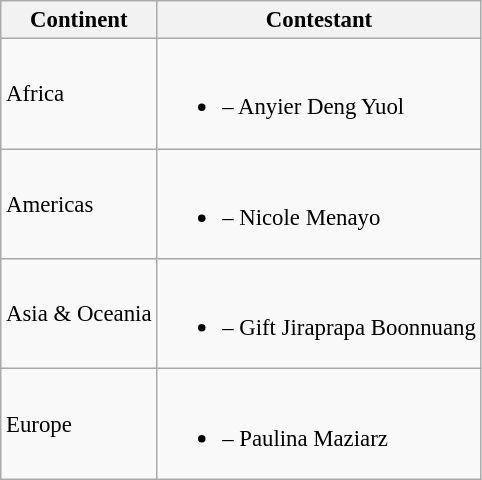<table class="wikitable sortable" style="font-size:95%;">
<tr>
<th>Continent</th>
<th>Contestant</th>
</tr>
<tr>
<td>Africa</td>
<td><br><ul><li> – Anyier Deng Yuol</li></ul></td>
</tr>
<tr>
<td>Americas</td>
<td><br><ul><li> – Nicole Menayo</li></ul></td>
</tr>
<tr>
<td>Asia & Oceania</td>
<td><br><ul><li> – Gift Jiraprapa Boonnuang</li></ul></td>
</tr>
<tr>
<td>Europe</td>
<td><br><ul><li> – Paulina Maziarz</li></ul></td>
</tr>
</table>
